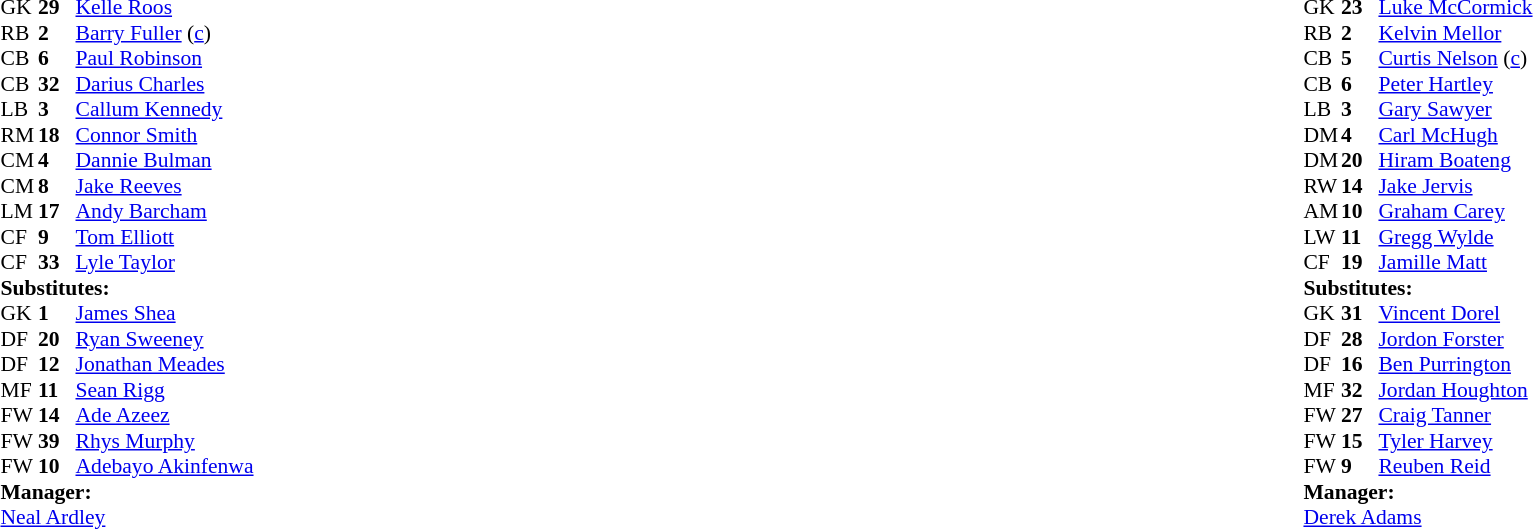<table style="width:100%;">
<tr>
<td style="vertical-align:top; width:40%;"><br><table style="font-size: 90%" cellspacing="0" cellpadding="0">
<tr>
<td colspan="4"></td>
</tr>
<tr>
<th width=25></th>
<th width=25></th>
</tr>
<tr>
<td>GK</td>
<td><strong>29</strong></td>
<td><a href='#'>Kelle Roos</a></td>
</tr>
<tr>
<td>RB</td>
<td><strong>2</strong></td>
<td><a href='#'>Barry Fuller</a> (<a href='#'>c</a>)</td>
</tr>
<tr>
<td>CB</td>
<td><strong>6</strong></td>
<td><a href='#'>Paul Robinson</a></td>
</tr>
<tr>
<td>CB</td>
<td><strong>32</strong></td>
<td><a href='#'>Darius Charles</a></td>
<td></td>
</tr>
<tr>
<td>LB</td>
<td><strong>3</strong></td>
<td><a href='#'>Callum Kennedy</a></td>
</tr>
<tr>
<td>RM</td>
<td><strong>18</strong></td>
<td><a href='#'>Connor Smith</a></td>
<td></td>
<td></td>
</tr>
<tr>
<td>CM</td>
<td><strong>4</strong></td>
<td><a href='#'>Dannie Bulman</a></td>
</tr>
<tr>
<td>CM</td>
<td><strong>8</strong></td>
<td><a href='#'>Jake Reeves</a></td>
</tr>
<tr>
<td>LM</td>
<td><strong>17</strong></td>
<td><a href='#'>Andy Barcham</a></td>
</tr>
<tr>
<td>CF</td>
<td><strong>9</strong></td>
<td><a href='#'>Tom Elliott</a></td>
<td></td>
<td></td>
</tr>
<tr>
<td>CF</td>
<td><strong>33</strong></td>
<td><a href='#'>Lyle Taylor</a></td>
<td></td>
<td></td>
</tr>
<tr>
<td colspan=4><strong>Substitutes:</strong></td>
</tr>
<tr>
<td>GK</td>
<td><strong>1</strong></td>
<td><a href='#'>James Shea</a></td>
</tr>
<tr>
<td>DF</td>
<td><strong>20</strong></td>
<td><a href='#'>Ryan Sweeney</a></td>
</tr>
<tr>
<td>DF</td>
<td><strong>12</strong></td>
<td><a href='#'>Jonathan Meades</a></td>
<td></td>
<td></td>
</tr>
<tr>
<td>MF</td>
<td><strong>11</strong></td>
<td><a href='#'>Sean Rigg</a></td>
</tr>
<tr>
<td>FW</td>
<td><strong>14</strong></td>
<td><a href='#'>Ade Azeez</a></td>
<td></td>
<td></td>
</tr>
<tr>
<td>FW</td>
<td><strong>39</strong></td>
<td><a href='#'>Rhys Murphy</a></td>
</tr>
<tr>
<td>FW</td>
<td><strong>10</strong></td>
<td><a href='#'>Adebayo Akinfenwa</a></td>
<td></td>
<td></td>
</tr>
<tr>
<td colspan=4><strong>Manager:</strong></td>
</tr>
<tr>
<td colspan="4"><a href='#'>Neal Ardley</a></td>
</tr>
</table>
</td>
<td valign="top"></td>
<td style="vertical-align:top; width:50%;"><br><table cellspacing="0" cellpadding="0" style="font-size:90%; margin:auto;">
<tr>
<td colspan="4"></td>
</tr>
<tr>
<th width=25></th>
<th width=25></th>
</tr>
<tr>
<td>GK</td>
<td><strong>23</strong></td>
<td><a href='#'>Luke McCormick</a></td>
</tr>
<tr>
<td>RB</td>
<td><strong>2</strong></td>
<td><a href='#'>Kelvin Mellor</a></td>
</tr>
<tr>
<td>CB</td>
<td><strong>5</strong></td>
<td><a href='#'>Curtis Nelson</a> (<a href='#'>c</a>)</td>
</tr>
<tr>
<td>CB</td>
<td><strong>6</strong></td>
<td><a href='#'>Peter Hartley</a></td>
<td></td>
<td></td>
</tr>
<tr>
<td>LB</td>
<td><strong>3</strong></td>
<td><a href='#'>Gary Sawyer</a></td>
</tr>
<tr>
<td>DM</td>
<td><strong>4</strong></td>
<td><a href='#'>Carl McHugh</a></td>
</tr>
<tr>
<td>DM</td>
<td><strong>20</strong></td>
<td><a href='#'>Hiram Boateng</a></td>
</tr>
<tr>
<td>RW</td>
<td><strong>14</strong></td>
<td><a href='#'>Jake Jervis</a></td>
<td></td>
<td></td>
</tr>
<tr>
<td>AM</td>
<td><strong>10</strong></td>
<td><a href='#'>Graham Carey</a></td>
</tr>
<tr>
<td>LW</td>
<td><strong>11</strong></td>
<td><a href='#'>Gregg Wylde</a></td>
<td></td>
<td></td>
</tr>
<tr>
<td>CF</td>
<td><strong>19</strong></td>
<td><a href='#'>Jamille Matt</a></td>
</tr>
<tr>
<td colspan=4><strong>Substitutes:</strong></td>
</tr>
<tr>
<td>GK</td>
<td><strong>31</strong></td>
<td><a href='#'>Vincent Dorel</a></td>
</tr>
<tr>
<td>DF</td>
<td><strong>28</strong></td>
<td><a href='#'>Jordon Forster</a></td>
<td></td>
<td></td>
</tr>
<tr>
<td>DF</td>
<td><strong>16</strong></td>
<td><a href='#'>Ben Purrington</a></td>
</tr>
<tr>
<td>MF</td>
<td><strong>32</strong></td>
<td><a href='#'>Jordan Houghton</a></td>
</tr>
<tr>
<td>FW</td>
<td><strong>27</strong></td>
<td><a href='#'>Craig Tanner</a></td>
<td></td>
<td></td>
</tr>
<tr>
<td>FW</td>
<td><strong>15</strong></td>
<td><a href='#'>Tyler Harvey</a></td>
</tr>
<tr>
<td>FW</td>
<td><strong>9</strong></td>
<td><a href='#'>Reuben Reid</a></td>
<td></td>
<td></td>
</tr>
<tr>
<td colspan=4><strong>Manager:</strong></td>
</tr>
<tr>
<td colspan="4"><a href='#'>Derek Adams</a></td>
</tr>
</table>
</td>
</tr>
</table>
